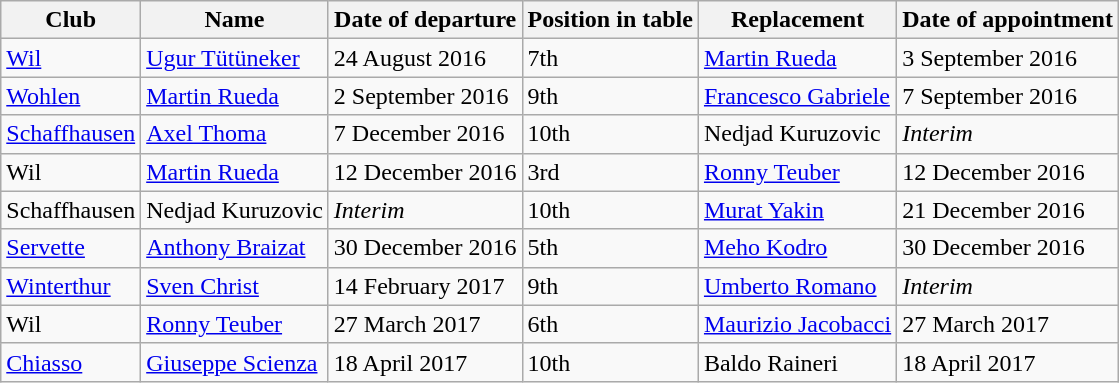<table class="wikitable">
<tr>
<th>Club</th>
<th>Name</th>
<th>Date of departure</th>
<th>Position in table</th>
<th>Replacement</th>
<th>Date of appointment</th>
</tr>
<tr>
<td><a href='#'>Wil</a></td>
<td> <a href='#'>Ugur Tütüneker</a></td>
<td>24 August 2016</td>
<td>7th</td>
<td> <a href='#'>Martin Rueda</a></td>
<td>3 September 2016</td>
</tr>
<tr>
<td><a href='#'>Wohlen</a></td>
<td> <a href='#'>Martin Rueda</a></td>
<td>2 September 2016</td>
<td>9th</td>
<td> <a href='#'>Francesco Gabriele</a></td>
<td>7 September 2016</td>
</tr>
<tr>
<td><a href='#'>Schaffhausen</a></td>
<td> <a href='#'>Axel Thoma</a></td>
<td>7 December 2016</td>
<td>10th</td>
<td> Nedjad Kuruzovic</td>
<td><em>Interim</em></td>
</tr>
<tr>
<td>Wil</td>
<td> <a href='#'>Martin Rueda</a></td>
<td>12 December 2016</td>
<td>3rd</td>
<td> <a href='#'>Ronny Teuber</a></td>
<td>12 December 2016</td>
</tr>
<tr>
<td>Schaffhausen</td>
<td> Nedjad Kuruzovic</td>
<td><em>Interim</em></td>
<td>10th</td>
<td> <a href='#'>Murat Yakin</a></td>
<td>21 December 2016</td>
</tr>
<tr>
<td><a href='#'>Servette</a></td>
<td> <a href='#'>Anthony Braizat</a></td>
<td>30 December 2016</td>
<td>5th</td>
<td> <a href='#'>Meho Kodro</a></td>
<td>30 December 2016</td>
</tr>
<tr>
<td><a href='#'>Winterthur</a></td>
<td> <a href='#'>Sven Christ</a></td>
<td>14 February 2017</td>
<td>9th</td>
<td> <a href='#'>Umberto Romano</a></td>
<td><em>Interim</em></td>
</tr>
<tr>
<td>Wil</td>
<td> <a href='#'>Ronny Teuber</a></td>
<td>27 March 2017</td>
<td>6th</td>
<td> <a href='#'>Maurizio Jacobacci</a></td>
<td>27 March 2017</td>
</tr>
<tr>
<td><a href='#'>Chiasso</a></td>
<td> <a href='#'>Giuseppe Scienza</a></td>
<td>18 April 2017</td>
<td>10th</td>
<td> Baldo Raineri</td>
<td>18 April 2017</td>
</tr>
</table>
